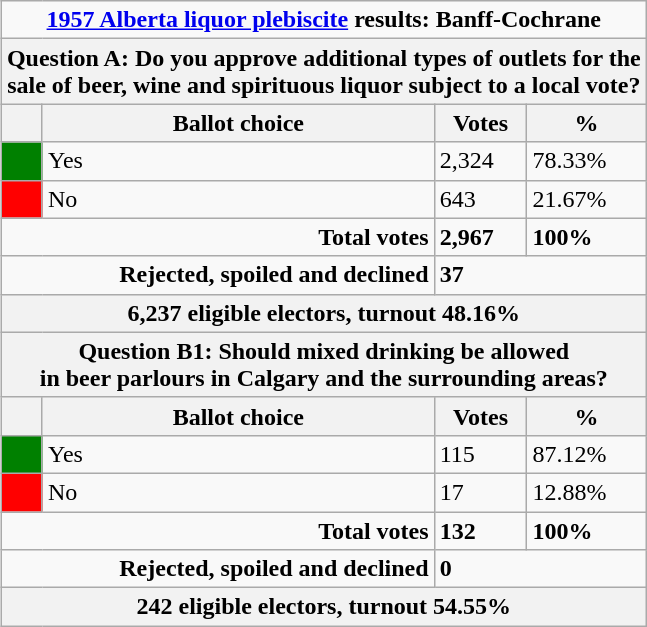<table class="wikitable" align=right>
<tr>
<td colspan=4 align=center><strong><a href='#'>1957 Alberta liquor plebiscite</a> results: Banff-Cochrane</strong></td>
</tr>
<tr>
<th colspan=4>Question A: Do you approve additional types of outlets for the<br> sale of beer, wine and spirituous liquor subject to a local vote?</th>
</tr>
<tr>
<th style="width: 20px;"></th>
<th>Ballot choice</th>
<th>Votes</th>
<th>%</th>
</tr>
<tr>
<td bgcolor=green></td>
<td>Yes</td>
<td>2,324</td>
<td>78.33%</td>
</tr>
<tr>
<td bgcolor=red></td>
<td>No</td>
<td>643</td>
<td>21.67%</td>
</tr>
<tr>
<td align=right colspan=2><strong>Total votes</strong></td>
<td><strong>2,967</strong></td>
<td><strong>100%</strong></td>
</tr>
<tr>
<td align=right colspan=2><strong>Rejected, spoiled and declined</strong></td>
<td colspan=2><strong>37</strong></td>
</tr>
<tr>
<th colspan=4>6,237 eligible electors, turnout 48.16%</th>
</tr>
<tr>
<th colspan=4>Question B1: Should mixed drinking be allowed<br>in beer parlours in Calgary and the surrounding areas?</th>
</tr>
<tr>
<th></th>
<th>Ballot choice</th>
<th>Votes</th>
<th>%</th>
</tr>
<tr>
<td bgcolor=green></td>
<td>Yes</td>
<td>115</td>
<td>87.12%</td>
</tr>
<tr>
<td bgcolor=red></td>
<td>No</td>
<td>17</td>
<td>12.88%</td>
</tr>
<tr>
<td align=right colspan=2><strong>Total votes</strong></td>
<td><strong>132</strong></td>
<td><strong>100%</strong></td>
</tr>
<tr>
<td align=right colspan=2><strong>Rejected, spoiled and declined</strong></td>
<td colspan=2><strong>0</strong></td>
</tr>
<tr>
<th colspan=4>242 eligible electors, turnout 54.55%</th>
</tr>
</table>
